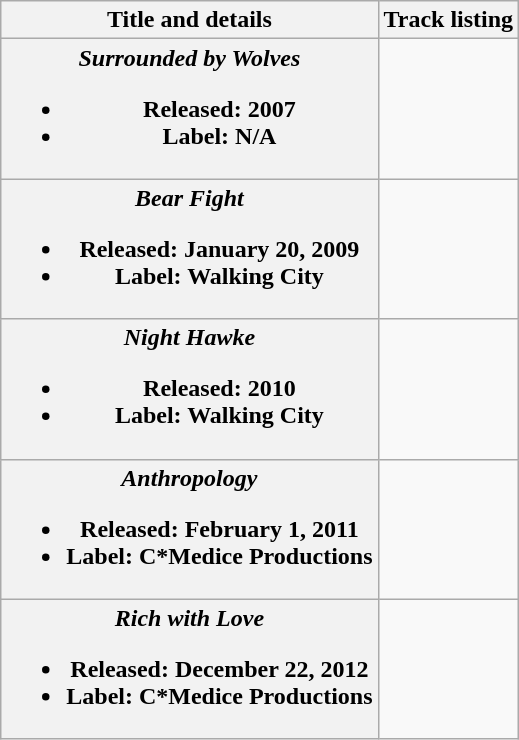<table class="wikitable plainrowheaders" style="text-align:center;">
<tr>
<th scope="col">Title and details</th>
<th scope="col">Track listing</th>
</tr>
<tr>
<th scope="row"><em>Surrounded by Wolves</em><br><ul><li>Released: 2007</li><li>Label: N/A</li></ul></th>
<td><br></td>
</tr>
<tr>
<th scope="row"><em>Bear Fight</em><br><ul><li>Released: January 20, 2009</li><li>Label: Walking City</li></ul></th>
<td><br></td>
</tr>
<tr>
<th scope="row"><em>Night Hawke</em><br><ul><li>Released: 2010</li><li>Label: Walking City</li></ul></th>
<td><br></td>
</tr>
<tr>
<th scope="row"><em>Anthropology</em><br><ul><li>Released: February 1, 2011</li><li>Label: C*Medice Productions</li></ul></th>
<td><br></td>
</tr>
<tr>
<th scope="row"><em>Rich with Love</em><br><ul><li>Released: December 22, 2012</li><li>Label: C*Medice Productions</li></ul></th>
<td><br></td>
</tr>
</table>
